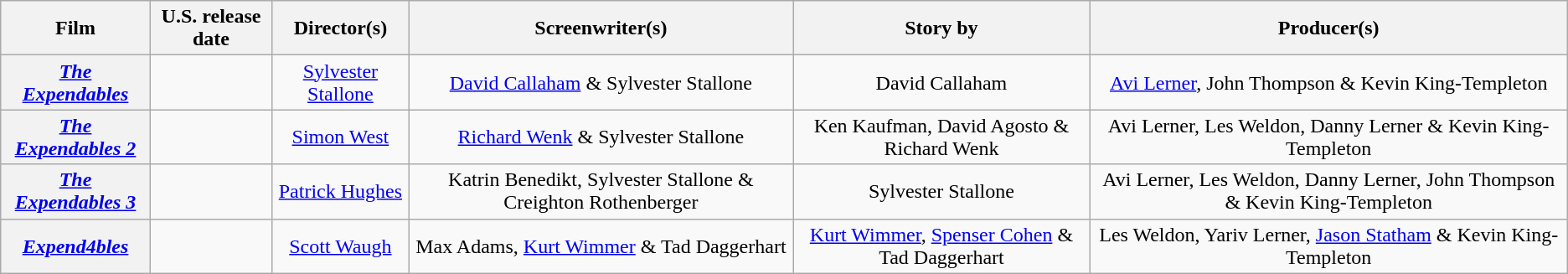<table class="wikitable plainrowheaders" style="text-align:center;">
<tr>
<th>Film</th>
<th>U.S. release date</th>
<th>Director(s)</th>
<th>Screenwriter(s)</th>
<th>Story by</th>
<th>Producer(s)</th>
</tr>
<tr>
<th scope="row"><em><a href='#'>The Expendables</a></em></th>
<td style="text-align:left"></td>
<td><a href='#'>Sylvester Stallone</a></td>
<td><a href='#'>David Callaham</a> & Sylvester Stallone</td>
<td>David Callaham</td>
<td><a href='#'>Avi Lerner</a>, John Thompson & Kevin King-Templeton</td>
</tr>
<tr>
<th scope="row"><em><a href='#'>The Expendables 2</a></em></th>
<td style="text-align:left"></td>
<td><a href='#'>Simon West</a></td>
<td><a href='#'>Richard Wenk</a> & Sylvester Stallone</td>
<td>Ken Kaufman, David Agosto & Richard Wenk</td>
<td>Avi Lerner, Les Weldon, Danny Lerner & Kevin King-Templeton</td>
</tr>
<tr>
<th scope="row"><em><a href='#'>The Expendables 3</a></em></th>
<td style="text-align:left"></td>
<td><a href='#'>Patrick Hughes</a></td>
<td>Katrin Benedikt, Sylvester Stallone & Creighton Rothenberger</td>
<td>Sylvester Stallone</td>
<td>Avi Lerner, Les Weldon, Danny Lerner, John Thompson & Kevin King-Templeton</td>
</tr>
<tr>
<th scope="row"><em><a href='#'>Expend4bles</a></em></th>
<td style="text-align:left"></td>
<td><a href='#'>Scott Waugh</a></td>
<td>Max Adams, <a href='#'>Kurt Wimmer</a> & Tad Daggerhart</td>
<td><a href='#'>Kurt Wimmer</a>, <a href='#'>Spenser Cohen</a> & Tad Daggerhart</td>
<td>Les Weldon, Yariv Lerner, <a href='#'>Jason Statham</a> & Kevin King-Templeton</td>
</tr>
</table>
